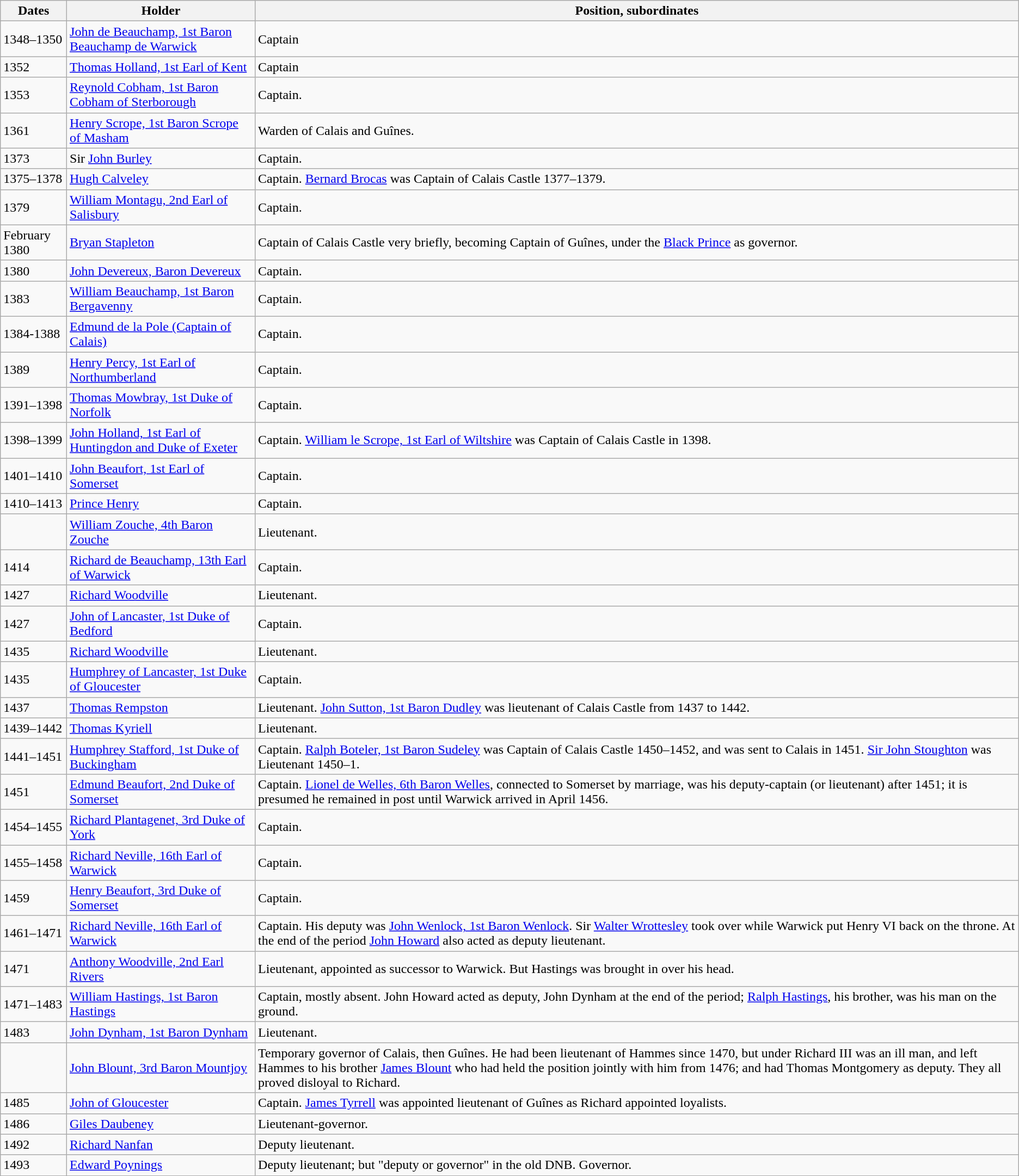<table border=1 class="wikitable">
<tr>
<th>Dates</th>
<th>Holder</th>
<th>Position, subordinates</th>
</tr>
<tr>
<td>1348–1350</td>
<td><a href='#'>John de Beauchamp, 1st Baron Beauchamp de Warwick</a></td>
<td>Captain</td>
</tr>
<tr>
<td>1352</td>
<td><a href='#'>Thomas Holland, 1st Earl of Kent</a></td>
<td>Captain</td>
</tr>
<tr>
<td>1353</td>
<td><a href='#'>Reynold Cobham, 1st Baron Cobham of Sterborough</a></td>
<td>Captain.</td>
</tr>
<tr>
<td>1361</td>
<td><a href='#'>Henry Scrope, 1st Baron Scrope of Masham</a></td>
<td>Warden of Calais and Guînes.</td>
</tr>
<tr>
<td>1373</td>
<td>Sir <a href='#'>John Burley</a></td>
<td>Captain.</td>
</tr>
<tr>
<td>1375–1378</td>
<td><a href='#'>Hugh Calveley</a></td>
<td>Captain. <a href='#'>Bernard Brocas</a> was Captain of Calais Castle 1377–1379.</td>
</tr>
<tr>
<td>1379</td>
<td><a href='#'>William Montagu, 2nd Earl of Salisbury</a></td>
<td>Captain.</td>
</tr>
<tr>
<td>February 1380</td>
<td><a href='#'>Bryan Stapleton</a></td>
<td>Captain of Calais Castle very briefly, becoming Captain of Guînes, under the <a href='#'>Black Prince</a> as governor.</td>
</tr>
<tr>
<td>1380</td>
<td><a href='#'>John Devereux, Baron Devereux</a></td>
<td>Captain.</td>
</tr>
<tr>
<td>1383</td>
<td><a href='#'>William Beauchamp, 1st Baron Bergavenny</a></td>
<td>Captain.</td>
</tr>
<tr>
<td>1384-1388</td>
<td><a href='#'>Edmund de la Pole (Captain of Calais)</a></td>
<td>Captain.</td>
</tr>
<tr>
<td>1389</td>
<td><a href='#'>Henry Percy, 1st Earl of Northumberland</a></td>
<td>Captain.</td>
</tr>
<tr>
<td>1391–1398</td>
<td><a href='#'>Thomas Mowbray, 1st Duke of Norfolk</a></td>
<td>Captain.</td>
</tr>
<tr>
<td>1398–1399</td>
<td><a href='#'>John Holland, 1st Earl of Huntingdon and Duke of Exeter</a></td>
<td>Captain. <a href='#'>William le Scrope, 1st Earl of Wiltshire</a> was Captain of Calais Castle in 1398.</td>
</tr>
<tr>
<td>1401–1410</td>
<td><a href='#'>John Beaufort, 1st Earl of Somerset</a></td>
<td>Captain.</td>
</tr>
<tr>
<td>1410–1413</td>
<td><a href='#'>Prince Henry</a></td>
<td>Captain.</td>
</tr>
<tr>
<td></td>
<td><a href='#'>William Zouche, 4th Baron Zouche</a></td>
<td>Lieutenant.</td>
</tr>
<tr>
<td>1414</td>
<td><a href='#'>Richard de Beauchamp, 13th Earl of Warwick</a></td>
<td>Captain.</td>
</tr>
<tr>
<td>1427</td>
<td><a href='#'>Richard Woodville</a></td>
<td>Lieutenant.</td>
</tr>
<tr>
<td>1427</td>
<td><a href='#'>John of Lancaster, 1st Duke of Bedford</a></td>
<td>Captain.</td>
</tr>
<tr>
<td>1435</td>
<td><a href='#'>Richard Woodville</a></td>
<td>Lieutenant.</td>
</tr>
<tr>
<td>1435</td>
<td><a href='#'>Humphrey of Lancaster, 1st Duke of Gloucester</a></td>
<td>Captain.</td>
</tr>
<tr>
<td>1437</td>
<td><a href='#'>Thomas Rempston</a></td>
<td>Lieutenant. <a href='#'>John Sutton, 1st Baron Dudley</a> was lieutenant of Calais Castle from 1437 to 1442.</td>
</tr>
<tr>
<td>1439–1442</td>
<td><a href='#'>Thomas Kyriell</a></td>
<td>Lieutenant.</td>
</tr>
<tr>
<td>1441–1451</td>
<td><a href='#'>Humphrey Stafford, 1st Duke of Buckingham</a></td>
<td>Captain. <a href='#'>Ralph Boteler, 1st Baron Sudeley</a> was Captain of Calais Castle 1450–1452, and was sent to Calais in 1451. <a href='#'>Sir John Stoughton</a> was Lieutenant 1450–1.</td>
</tr>
<tr>
<td>1451</td>
<td><a href='#'>Edmund Beaufort, 2nd Duke of Somerset</a></td>
<td>Captain. <a href='#'>Lionel de Welles, 6th Baron Welles</a>, connected to Somerset by marriage, was his deputy-captain (or lieutenant) after 1451; it is presumed he remained in post until Warwick arrived in April 1456.</td>
</tr>
<tr>
<td>1454–1455</td>
<td><a href='#'>Richard Plantagenet, 3rd Duke of York</a></td>
<td>Captain.</td>
</tr>
<tr>
<td>1455–1458</td>
<td><a href='#'>Richard Neville, 16th Earl of Warwick</a></td>
<td>Captain.</td>
</tr>
<tr>
<td>1459</td>
<td><a href='#'>Henry Beaufort, 3rd Duke of Somerset</a></td>
<td>Captain.</td>
</tr>
<tr>
<td>1461–1471</td>
<td><a href='#'>Richard Neville, 16th Earl of Warwick</a></td>
<td>Captain. His deputy was <a href='#'>John Wenlock, 1st Baron Wenlock</a>. Sir <a href='#'>Walter Wrottesley</a> took over while Warwick put Henry VI back on the throne. At the end of the period <a href='#'>John Howard</a> also acted as deputy lieutenant.</td>
</tr>
<tr>
<td>1471</td>
<td><a href='#'>Anthony Woodville, 2nd Earl Rivers</a></td>
<td>Lieutenant, appointed as successor to Warwick. But Hastings was brought in over his head.</td>
</tr>
<tr>
<td>1471–1483</td>
<td><a href='#'>William Hastings, 1st Baron Hastings</a></td>
<td>Captain, mostly absent. John Howard acted as deputy, John Dynham at the end of the period; <a href='#'>Ralph Hastings</a>, his brother, was his man on the ground.</td>
</tr>
<tr>
<td>1483</td>
<td><a href='#'>John Dynham, 1st Baron Dynham</a></td>
<td>Lieutenant.</td>
</tr>
<tr>
<td></td>
<td><a href='#'>John Blount, 3rd Baron Mountjoy</a></td>
<td>Temporary governor of Calais, then Guînes. He had been lieutenant of Hammes since 1470, but under Richard III was an ill man, and left Hammes to his brother <a href='#'>James Blount</a> who had held the position jointly with him from 1476; and had Thomas Montgomery as deputy. They all proved disloyal to Richard.</td>
</tr>
<tr>
<td>1485</td>
<td><a href='#'>John of Gloucester</a></td>
<td>Captain. <a href='#'>James Tyrrell</a> was appointed lieutenant of Guînes as Richard appointed loyalists.</td>
</tr>
<tr>
<td>1486</td>
<td><a href='#'>Giles Daubeney</a></td>
<td>Lieutenant-governor.</td>
</tr>
<tr>
<td>1492</td>
<td><a href='#'>Richard Nanfan</a></td>
<td>Deputy lieutenant.</td>
</tr>
<tr>
<td>1493</td>
<td><a href='#'>Edward Poynings</a></td>
<td>Deputy lieutenant; but "deputy or governor" in the old DNB. Governor.</td>
</tr>
</table>
